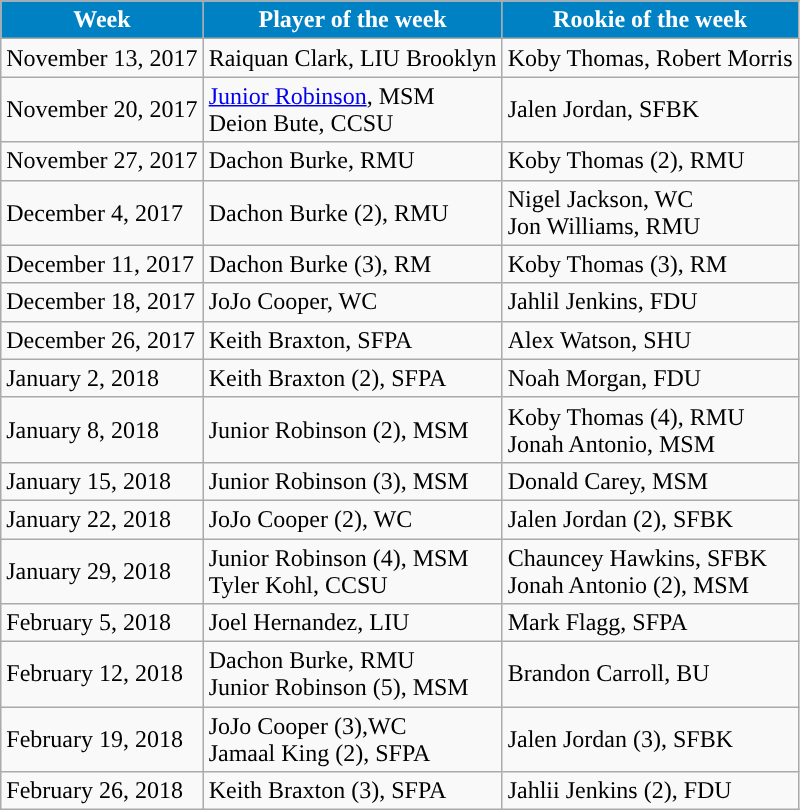<table class="wikitable" border="1">
<tr>
<th align="center" style="background:#0081C4; color:#FFFFFF;">Week</th>
<th align="center" style="background:#0081C4; color:#FFFFFF;">Player of the week</th>
<th align="center" style="background:#0081C4; color:#FFFFFF;">Rookie of the week</th>
</tr>
<tr>
<td>November 13, 2017</td>
<td>Raiquan Clark, LIU Brooklyn</td>
<td>Koby Thomas, Robert Morris</td>
</tr>
<tr>
<td>November 20, 2017</td>
<td><a href='#'>Junior Robinson</a>, MSM<br>Deion Bute, CCSU</td>
<td>Jalen Jordan, SFBK</td>
</tr>
<tr>
<td>November 27, 2017</td>
<td>Dachon Burke, RMU</td>
<td>Koby Thomas (2), RMU</td>
</tr>
<tr>
<td>December 4, 2017</td>
<td>Dachon Burke (2), RMU</td>
<td>Nigel Jackson, WC<br>Jon Williams, RMU</td>
</tr>
<tr>
<td>December 11, 2017</td>
<td>Dachon Burke (3), RM</td>
<td>Koby Thomas (3), RM</td>
</tr>
<tr>
<td>December 18, 2017</td>
<td>JoJo Cooper, WC</td>
<td>Jahlil Jenkins, FDU</td>
</tr>
<tr>
<td>December 26, 2017</td>
<td>Keith Braxton, SFPA</td>
<td>Alex Watson, SHU</td>
</tr>
<tr>
<td>January 2, 2018</td>
<td>Keith Braxton (2), SFPA</td>
<td>Noah Morgan, FDU</td>
</tr>
<tr>
<td>January 8, 2018</td>
<td>Junior Robinson (2), MSM</td>
<td>Koby Thomas (4), RMU<br>Jonah Antonio, MSM</td>
</tr>
<tr>
<td>January 15, 2018</td>
<td>Junior Robinson (3), MSM</td>
<td>Donald Carey, MSM</td>
</tr>
<tr>
<td>January 22, 2018</td>
<td>JoJo Cooper (2), WC</td>
<td>Jalen Jordan (2), SFBK</td>
</tr>
<tr>
<td>January 29, 2018</td>
<td>Junior Robinson (4), MSM<br>Tyler Kohl, CCSU</td>
<td>Chauncey Hawkins, SFBK<br>Jonah Antonio (2), MSM</td>
</tr>
<tr>
<td>February 5, 2018</td>
<td>Joel Hernandez, LIU</td>
<td>Mark Flagg, SFPA</td>
</tr>
<tr>
<td>February 12, 2018</td>
<td>Dachon Burke, RMU<br>Junior Robinson (5), MSM</td>
<td>Brandon Carroll, BU</td>
</tr>
<tr>
<td>February 19, 2018</td>
<td>JoJo Cooper (3),WC<br>Jamaal King (2), SFPA</td>
<td>Jalen Jordan (3), SFBK</td>
</tr>
<tr>
<td>February 26, 2018</td>
<td>Keith Braxton (3), SFPA</td>
<td>Jahlii Jenkins (2), FDU</td>
</tr>
</table>
